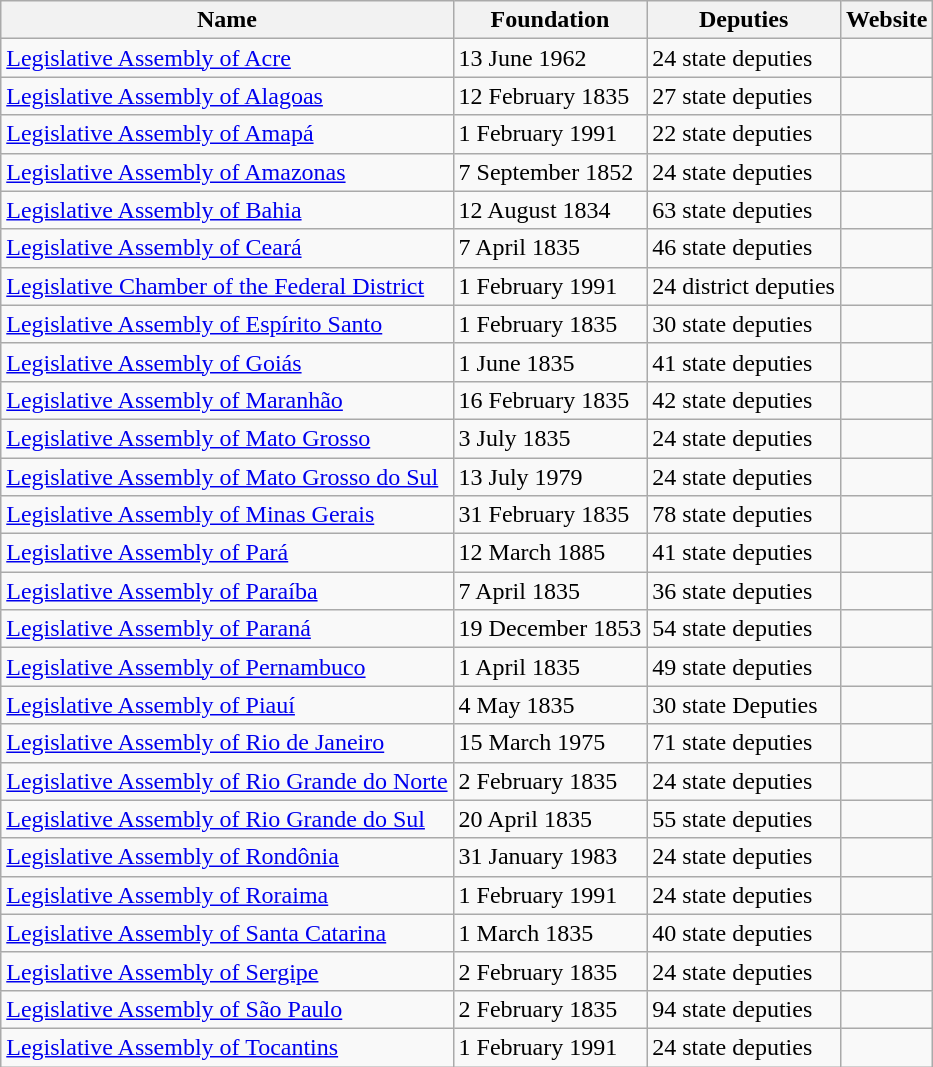<table class = "wikitable sortable">
<tr>
<th>Name</th>
<th>Foundation</th>
<th>Deputies</th>
<th>Website</th>
</tr>
<tr>
<td><a href='#'>Legislative Assembly of Acre</a></td>
<td>13 June 1962</td>
<td>24 state deputies</td>
<td></td>
</tr>
<tr>
<td><a href='#'>Legislative Assembly of Alagoas</a></td>
<td>12 February 1835</td>
<td>27 state deputies</td>
<td></td>
</tr>
<tr>
<td><a href='#'>Legislative Assembly of Amapá</a></td>
<td>1 February 1991</td>
<td>22 state deputies</td>
<td></td>
</tr>
<tr>
<td><a href='#'>Legislative Assembly of Amazonas</a></td>
<td>7 September 1852</td>
<td>24 state deputies</td>
<td></td>
</tr>
<tr>
<td><a href='#'>Legislative Assembly of Bahia</a></td>
<td>12 August 1834</td>
<td>63 state deputies</td>
<td></td>
</tr>
<tr>
<td><a href='#'>Legislative Assembly of Ceará</a></td>
<td>7 April 1835</td>
<td>46 state deputies</td>
<td></td>
</tr>
<tr>
<td><a href='#'>Legislative Chamber of the Federal District</a></td>
<td>1 February 1991</td>
<td>24 district deputies</td>
<td></td>
</tr>
<tr>
<td><a href='#'>Legislative Assembly of Espírito Santo</a></td>
<td>1 February 1835</td>
<td>30 state deputies</td>
<td></td>
</tr>
<tr>
<td><a href='#'>Legislative Assembly of Goiás</a></td>
<td>1 June 1835</td>
<td>41 state deputies</td>
<td></td>
</tr>
<tr>
<td><a href='#'>Legislative Assembly of Maranhão</a></td>
<td>16 February 1835</td>
<td>42 state deputies</td>
<td></td>
</tr>
<tr>
<td><a href='#'>Legislative Assembly of Mato Grosso</a></td>
<td>3 July 1835</td>
<td>24 state deputies</td>
<td></td>
</tr>
<tr>
<td><a href='#'>Legislative Assembly of Mato Grosso do Sul</a></td>
<td>13 July 1979</td>
<td>24 state deputies</td>
<td></td>
</tr>
<tr>
<td><a href='#'>Legislative Assembly of Minas Gerais</a></td>
<td>31 February 1835</td>
<td>78 state deputies</td>
<td></td>
</tr>
<tr>
<td><a href='#'>Legislative Assembly of Pará</a></td>
<td>12 March 1885</td>
<td>41 state deputies</td>
<td></td>
</tr>
<tr>
<td><a href='#'>Legislative Assembly of Paraíba</a></td>
<td>7 April 1835</td>
<td>36 state deputies</td>
<td></td>
</tr>
<tr>
<td><a href='#'>Legislative Assembly of Paraná</a></td>
<td>19 December 1853</td>
<td>54 state deputies</td>
<td></td>
</tr>
<tr>
<td><a href='#'>Legislative Assembly of Pernambuco</a></td>
<td>1 April 1835</td>
<td>49 state deputies</td>
<td></td>
</tr>
<tr>
<td><a href='#'>Legislative Assembly of Piauí</a></td>
<td>4 May 1835</td>
<td>30 state Deputies</td>
<td></td>
</tr>
<tr>
<td><a href='#'>Legislative Assembly of Rio de Janeiro</a></td>
<td>15 March 1975</td>
<td>71 state deputies</td>
<td></td>
</tr>
<tr>
<td><a href='#'>Legislative Assembly of Rio Grande do Norte</a></td>
<td>2 February 1835</td>
<td>24 state deputies</td>
<td></td>
</tr>
<tr>
<td><a href='#'>Legislative Assembly of Rio Grande do Sul</a></td>
<td>20 April 1835</td>
<td>55 state deputies</td>
<td></td>
</tr>
<tr>
<td><a href='#'>Legislative Assembly of Rondônia</a></td>
<td>31 January 1983</td>
<td>24 state deputies</td>
<td></td>
</tr>
<tr>
<td><a href='#'>Legislative Assembly of Roraima</a></td>
<td>1 February 1991</td>
<td>24 state deputies</td>
<td></td>
</tr>
<tr>
<td><a href='#'>Legislative Assembly of Santa Catarina</a></td>
<td>1 March 1835</td>
<td>40 state deputies</td>
<td></td>
</tr>
<tr>
<td><a href='#'>Legislative Assembly of Sergipe</a></td>
<td>2 February 1835</td>
<td>24 state deputies</td>
<td></td>
</tr>
<tr>
<td><a href='#'>Legislative Assembly of São Paulo</a></td>
<td>2 February 1835</td>
<td>94 state deputies</td>
<td></td>
</tr>
<tr>
<td><a href='#'>Legislative Assembly of Tocantins</a></td>
<td>1 February 1991</td>
<td>24 state deputies</td>
<td></td>
</tr>
</table>
